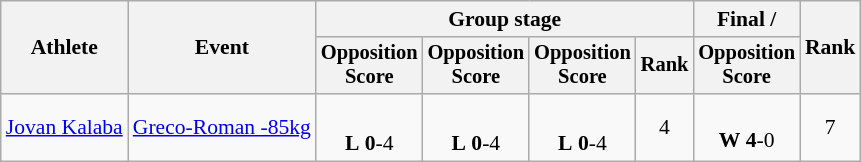<table class="wikitable" style="font-size:90%">
<tr>
<th rowspan=2>Athlete</th>
<th rowspan=2>Event</th>
<th colspan=4>Group stage</th>
<th>Final / </th>
<th rowspan=2>Rank</th>
</tr>
<tr style="font-size:95%">
<th>Opposition<br>Score</th>
<th>Opposition<br>Score</th>
<th>Opposition<br>Score</th>
<th>Rank</th>
<th>Opposition<br>Score</th>
</tr>
<tr align=center>
<td align=left><a href='#'>Jovan Kalaba</a></td>
<td align=left><a href='#'>Greco-Roman -85kg</a></td>
<td><br><strong>L</strong> <strong>0</strong>-4 <sup></sup></td>
<td><br><strong>L</strong> <strong>0</strong>-4 <sup></sup></td>
<td><br><strong>L</strong> <strong>0</strong>-4 <sup></sup></td>
<td>4 </td>
<td><br><strong>W</strong> <strong>4</strong>-0</td>
<td>7</td>
</tr>
</table>
